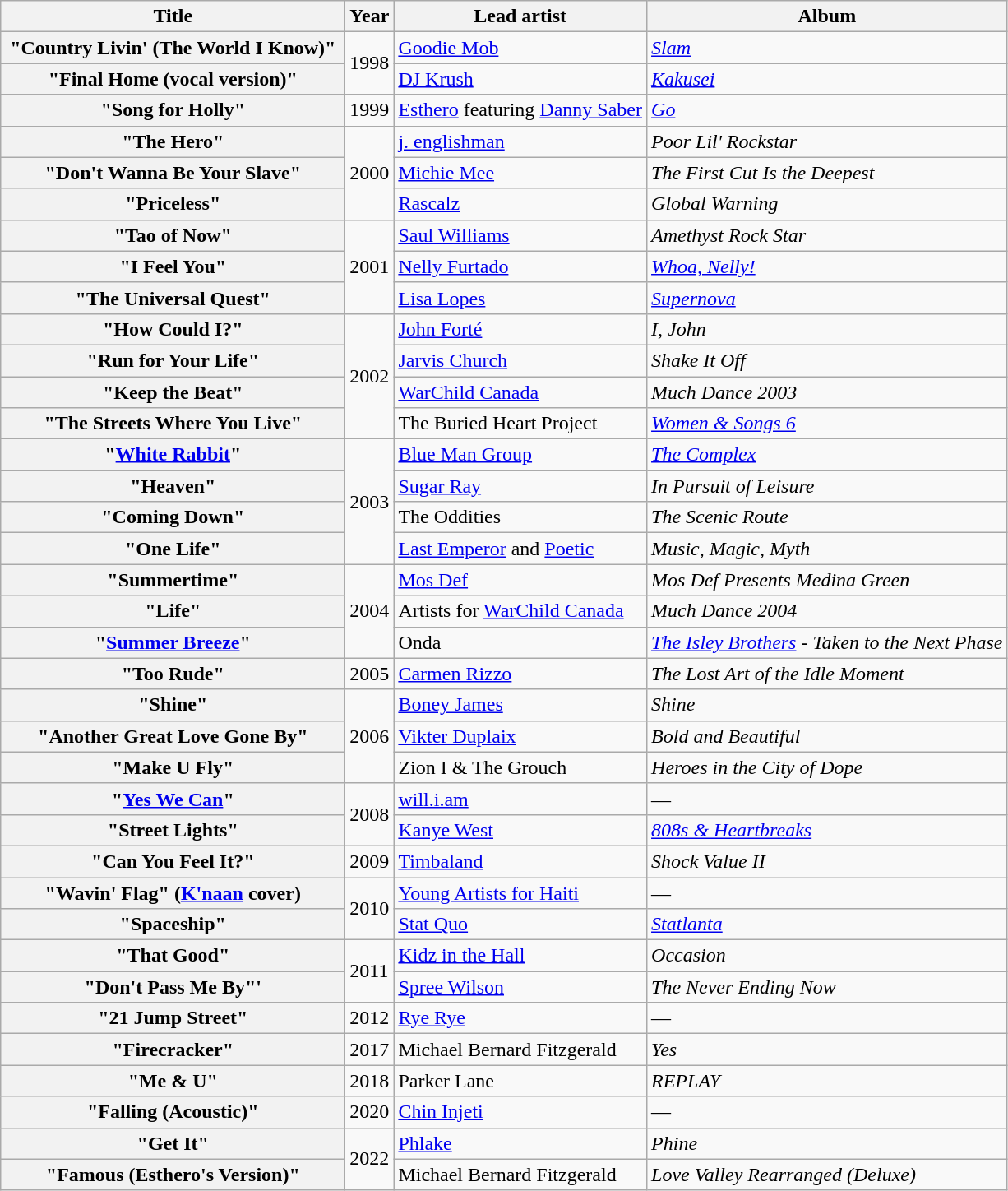<table class="wikitable plainrowheaders">
<tr>
<th scope="col" style="width:17em;">Title</th>
<th scope="col" style="width:1em;">Year</th>
<th scope="col">Lead artist</th>
<th scope="col">Album</th>
</tr>
<tr>
<th scope="row">"Country Livin' (The World I Know)"</th>
<td rowspan="2">1998</td>
<td><a href='#'>Goodie Mob</a></td>
<td><a href='#'><em>Slam</em></a></td>
</tr>
<tr>
<th scope="row">"Final Home (vocal version)"</th>
<td><a href='#'>DJ Krush</a></td>
<td><a href='#'><em>Kakusei</em></a></td>
</tr>
<tr>
<th scope="row">"Song for Holly"</th>
<td>1999</td>
<td><a href='#'>Esthero</a> featuring <a href='#'>Danny Saber</a></td>
<td><em><a href='#'>Go</a></em></td>
</tr>
<tr>
<th scope="row">"The Hero"</th>
<td rowspan="3">2000</td>
<td><a href='#'>j. englishman</a></td>
<td><em>Poor Lil' Rockstar</em></td>
</tr>
<tr>
<th scope="row">"Don't Wanna Be Your Slave"</th>
<td><a href='#'>Michie Mee</a></td>
<td><em>The First Cut Is the Deepest</em></td>
</tr>
<tr>
<th scope="row">"Priceless"</th>
<td><a href='#'>Rascalz</a></td>
<td><em>Global Warning</em></td>
</tr>
<tr>
<th scope="row">"Tao of Now"</th>
<td rowspan="3">2001</td>
<td><a href='#'>Saul Williams</a></td>
<td><em>Amethyst Rock Star</em></td>
</tr>
<tr>
<th scope="row">"I Feel You"</th>
<td><a href='#'>Nelly Furtado</a></td>
<td><em><a href='#'>Whoa, Nelly!</a></em></td>
</tr>
<tr>
<th scope="row">"The Universal Quest"</th>
<td><a href='#'>Lisa Lopes</a></td>
<td><em><a href='#'>Supernova</a></em></td>
</tr>
<tr>
<th scope="row">"How Could I?"</th>
<td rowspan="4">2002</td>
<td><a href='#'>John Forté</a></td>
<td><em>I, John</em></td>
</tr>
<tr>
<th scope="row">"Run for Your Life"</th>
<td><a href='#'>Jarvis Church</a></td>
<td><em>Shake It Off</em></td>
</tr>
<tr>
<th scope="row">"Keep the Beat"</th>
<td><a href='#'>WarChild Canada</a></td>
<td><em>Much Dance 2003</em></td>
</tr>
<tr>
<th scope="row">"The Streets Where You Live"</th>
<td>The Buried Heart Project</td>
<td><em><a href='#'>Women & Songs 6</a></em></td>
</tr>
<tr>
<th scope="row">"<a href='#'>White Rabbit</a>"</th>
<td rowspan="4">2003</td>
<td><a href='#'>Blue Man Group</a></td>
<td><em><a href='#'>The Complex</a></em></td>
</tr>
<tr>
<th scope="row">"Heaven"</th>
<td><a href='#'>Sugar Ray</a></td>
<td><em>In Pursuit of Leisure</em></td>
</tr>
<tr>
<th scope="row">"Coming Down"</th>
<td>The Oddities</td>
<td><em>The Scenic Route</em></td>
</tr>
<tr>
<th scope="row">"One Life"</th>
<td><a href='#'>Last Emperor</a> and <a href='#'>Poetic</a></td>
<td><em>Music, Magic, Myth</em></td>
</tr>
<tr>
<th scope="row">"Summertime"</th>
<td rowspan="3">2004</td>
<td><a href='#'>Mos Def</a></td>
<td><em>Mos Def Presents Medina Green</em></td>
</tr>
<tr>
<th scope="row">"Life"</th>
<td>Artists for <a href='#'>WarChild Canada</a></td>
<td><em>Much Dance 2004</em></td>
</tr>
<tr>
<th scope="row">"<a href='#'>Summer Breeze</a>"</th>
<td>Onda</td>
<td><em><a href='#'>The Isley Brothers</a> - Taken to the Next Phase</em></td>
</tr>
<tr>
<th scope="row">"Too Rude"</th>
<td>2005</td>
<td><a href='#'>Carmen Rizzo</a></td>
<td><em>The Lost Art of the Idle Moment</em></td>
</tr>
<tr>
<th scope="row">"Shine"</th>
<td rowspan="3">2006</td>
<td><a href='#'>Boney James</a></td>
<td><em>Shine</em></td>
</tr>
<tr>
<th scope="row">"Another Great Love Gone By"</th>
<td><a href='#'>Vikter Duplaix</a></td>
<td><em>Bold and Beautiful</em></td>
</tr>
<tr>
<th scope="row">"Make U Fly"</th>
<td>Zion I & The Grouch</td>
<td><em>Heroes in the City of Dope</em></td>
</tr>
<tr>
<th scope="row">"<a href='#'>Yes We Can</a>"</th>
<td rowspan="2">2008</td>
<td><a href='#'>will.i.am</a></td>
<td>—</td>
</tr>
<tr>
<th scope="row">"Street Lights"</th>
<td><a href='#'>Kanye West</a></td>
<td><em><a href='#'>808s & Heartbreaks</a></em></td>
</tr>
<tr>
<th scope="row">"Can You Feel It?"</th>
<td>2009</td>
<td><a href='#'>Timbaland</a></td>
<td><em>Shock Value II</em></td>
</tr>
<tr>
<th scope="row">"Wavin' Flag" (<a href='#'>K'naan</a> cover)</th>
<td rowspan="2">2010</td>
<td><a href='#'>Young Artists for Haiti</a></td>
<td>—</td>
</tr>
<tr>
<th scope="row">"Spaceship"</th>
<td><a href='#'>Stat Quo</a></td>
<td><em><a href='#'>Statlanta</a></em></td>
</tr>
<tr>
<th scope="row">"That Good"</th>
<td rowspan="2">2011</td>
<td><a href='#'>Kidz in the Hall</a></td>
<td><em>Occasion</em></td>
</tr>
<tr>
<th scope="row">"Don't Pass Me By"'</th>
<td><a href='#'>Spree Wilson</a></td>
<td><em>The Never Ending Now</em></td>
</tr>
<tr>
<th scope="row">"21 Jump Street"</th>
<td>2012</td>
<td><a href='#'>Rye Rye</a></td>
<td>—</td>
</tr>
<tr>
<th scope="row">"Firecracker"</th>
<td>2017</td>
<td>Michael Bernard Fitzgerald</td>
<td><em>Yes</em></td>
</tr>
<tr>
<th scope="row">"Me & U"</th>
<td>2018</td>
<td>Parker Lane</td>
<td><em>REPLAY</em></td>
</tr>
<tr>
<th scope="row">"Falling (Acoustic)"</th>
<td>2020</td>
<td><a href='#'>Chin Injeti</a></td>
<td>—</td>
</tr>
<tr>
<th scope="row">"Get It"</th>
<td rowspan="2">2022</td>
<td><a href='#'>Phlake</a></td>
<td><em>Phine</em></td>
</tr>
<tr>
<th scope="row">"Famous (Esthero's Version)"</th>
<td>Michael Bernard Fitzgerald</td>
<td><em>Love Valley Rearranged (Deluxe)</em></td>
</tr>
</table>
